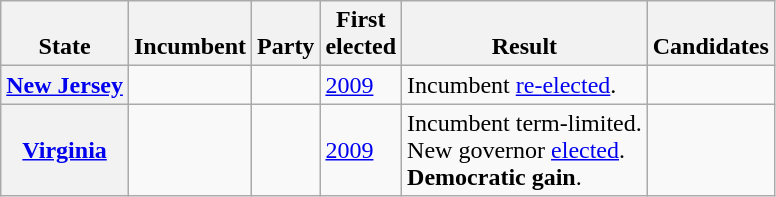<table class="wikitable sortable">
<tr valign=bottom>
<th>State</th>
<th>Incumbent</th>
<th>Party</th>
<th>First<br>elected</th>
<th>Result</th>
<th>Candidates</th>
</tr>
<tr>
<th><a href='#'>New Jersey</a></th>
<td></td>
<td></td>
<td><a href='#'>2009</a></td>
<td>Incumbent <a href='#'>re-elected</a>.</td>
<td nowrap></td>
</tr>
<tr>
<th><a href='#'>Virginia</a></th>
<td></td>
<td></td>
<td><a href='#'>2009</a></td>
<td>Incumbent term-limited.<br>New governor <a href='#'>elected</a>.<br><strong>Democratic gain</strong>.</td>
<td nowrap></td>
</tr>
</table>
